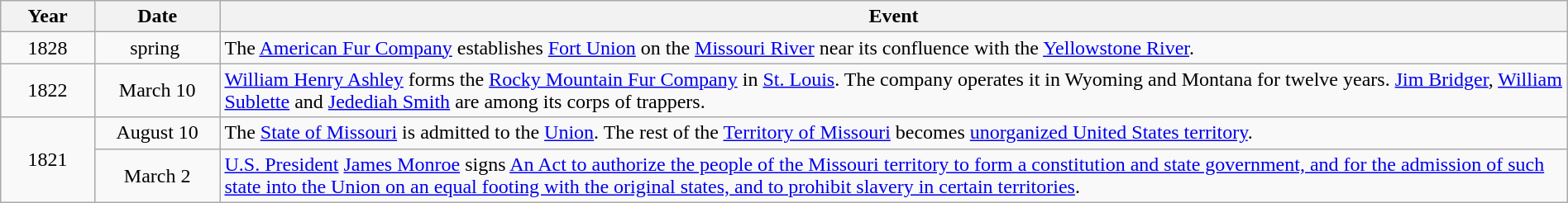<table class="wikitable" style="width:100%;">
<tr>
<th style="width:6%">Year</th>
<th style="width:8%">Date</th>
<th style="width:86%">Event</th>
</tr>
<tr>
<td align=center rowspan=1>1828</td>
<td align=center>spring </td>
<td>The <a href='#'>American Fur Company</a> establishes <a href='#'>Fort Union</a> on the <a href='#'>Missouri River</a> near its confluence with the <a href='#'>Yellowstone River</a>.</td>
</tr>
<tr>
<td align=center rowspan=1>1822</td>
<td align=center>March 10</td>
<td><a href='#'>William Henry Ashley</a> forms the <a href='#'>Rocky Mountain Fur Company</a> in <a href='#'>St. Louis</a>. The company operates it in Wyoming and Montana for twelve years.  <a href='#'>Jim Bridger</a>, <a href='#'>William Sublette</a> and <a href='#'>Jedediah Smith</a> are among its corps of trappers.</td>
</tr>
<tr>
<td align=center rowspan=2>1821</td>
<td align=center>August 10</td>
<td>The <a href='#'>State of Missouri</a> is admitted to the <a href='#'>Union</a>.  The rest of the <a href='#'>Territory of Missouri</a> becomes <a href='#'>unorganized United States territory</a>.</td>
</tr>
<tr>
<td align=center>March 2</td>
<td><a href='#'>U.S. President</a> <a href='#'>James Monroe</a> signs <a href='#'>An Act to authorize the people of the Missouri territory to form a constitution and state government, and for the admission of such state into the Union on an equal footing with the original states, and to prohibit slavery in certain territories</a>.</td>
</tr>
</table>
